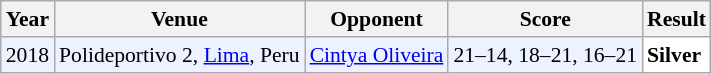<table class="sortable wikitable" style="font-size: 90%;">
<tr>
<th>Year</th>
<th>Venue</th>
<th>Opponent</th>
<th>Score</th>
<th>Result</th>
</tr>
<tr style="background:#ECF2FF">
<td align="center">2018</td>
<td align="left">Polideportivo 2, <a href='#'>Lima</a>, Peru</td>
<td align="left"> <a href='#'>Cintya Oliveira</a></td>
<td align="left">21–14, 18–21, 16–21</td>
<td style="text-align:left; background:white"> <strong>Silver</strong></td>
</tr>
</table>
